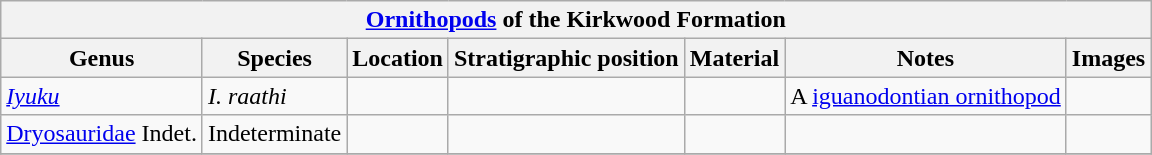<table class="wikitable" align="center">
<tr>
<th colspan="7" align="center"><a href='#'>Ornithopods</a> of the Kirkwood Formation</th>
</tr>
<tr>
<th>Genus</th>
<th>Species</th>
<th>Location</th>
<th>Stratigraphic position</th>
<th>Material</th>
<th>Notes</th>
<th>Images</th>
</tr>
<tr>
<td><em><a href='#'>Iyuku</a></em></td>
<td><em>I. raathi</em></td>
<td></td>
<td></td>
<td></td>
<td>A <a href='#'>iguanodontian ornithopod</a></td>
<td></td>
</tr>
<tr>
<td><a href='#'>Dryosauridae</a> Indet.</td>
<td>Indeterminate</td>
<td></td>
<td></td>
<td></td>
<td></td>
<td></td>
</tr>
<tr>
</tr>
</table>
